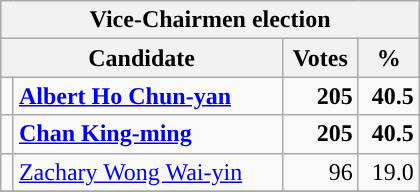<table class="wikitable" style="text-align:right; width:280px">
<tr>
<th colspan=4>Vice-Chairmen election </th>
</tr>
<tr>
<th colspan=2>Candidate</th>
<th>Votes</th>
<th>%</th>
</tr>
<tr>
<td></td>
<td align=left><strong><a href='#'>Albert Ho Chun-yan</a></strong></td>
<td><strong>205</strong></td>
<td><strong>40.5</strong></td>
</tr>
<tr>
<td></td>
<td align=left><strong><a href='#'>Chan King-ming</a></strong></td>
<td><strong>205</strong></td>
<td><strong>40.5</strong></td>
</tr>
<tr>
<td></td>
<td align=left><a href='#'>Zachary Wong Wai-yin</a></td>
<td>96</td>
<td>19.0</td>
</tr>
<tr>
</tr>
</table>
